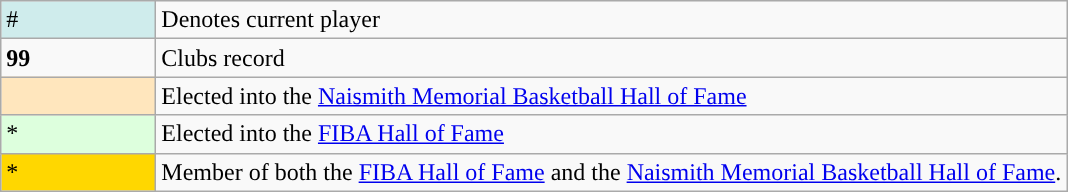<table class="wikitable">
<tr>
<td style="background-color:#cfecec" width="80px">#</td>
<td>Denotes current player</td>
</tr>
<tr>
<td><strong>99</strong></td>
<td>Clubs record</td>
</tr>
<tr>
<td style="background-color:#FFE6BD; width:6em"></td>
<td>Elected into the <a href='#'>Naismith Memorial Basketball Hall of Fame</a></td>
</tr>
<tr>
<td style="background-color:#ddffdd; width:6em">*</td>
<td>Elected into the <a href='#'>FIBA Hall of Fame</a></td>
</tr>
<tr>
<td style="background-color:#FFD700; border:1px solid #aaaaaa; width:6em"> *</td>
<td>Member of both the <a href='#'>FIBA Hall of Fame</a> and the <a href='#'>Naismith Memorial Basketball Hall of Fame</a>.</td>
</tr>
</table>
